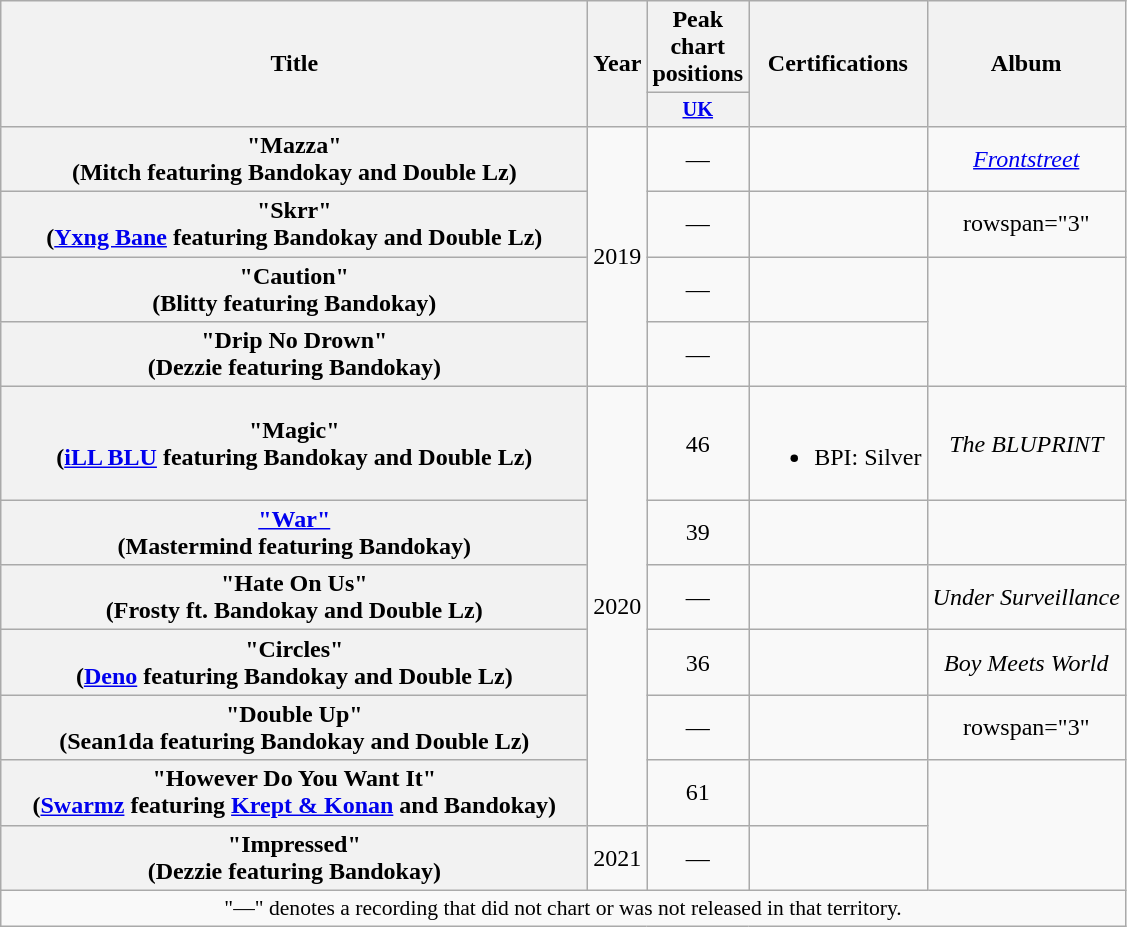<table class="wikitable plainrowheaders" style="text-align:center;">
<tr>
<th scope="col" rowspan="2" style="width:24em;">Title</th>
<th scope="col" rowspan="2" style="width:1em;">Year</th>
<th scope="col" colspan="1">Peak chart positions</th>
<th scope="col" rowspan="2">Certifications</th>
<th scope="col" rowspan="2">Album</th>
</tr>
<tr>
<th scope="col" style="width:3em;font-size:85%;"><a href='#'>UK</a><br></th>
</tr>
<tr>
<th scope="row">"Mazza"<br><span>(Mitch featuring Bandokay and Double Lz)</span></th>
<td rowspan="4">2019</td>
<td>—</td>
<td></td>
<td><em><a href='#'>Frontstreet</a></em></td>
</tr>
<tr>
<th scope="row">"Skrr"<br><span>(<a href='#'>Yxng Bane</a> featuring Bandokay and Double Lz)</span></th>
<td>—</td>
<td></td>
<td>rowspan="3" </td>
</tr>
<tr>
<th scope="row">"Caution"<br><span>(Blitty featuring Bandokay)</span></th>
<td>—</td>
<td></td>
</tr>
<tr>
<th scope="row">"Drip No Drown"<br><span>(Dezzie featuring Bandokay)</span></th>
<td>—</td>
<td></td>
</tr>
<tr>
<th scope="row">"Magic"<br><span>(<a href='#'>iLL BLU</a> featuring Bandokay and Double Lz)</span></th>
<td rowspan="6">2020</td>
<td>46</td>
<td><br><ul><li>BPI: Silver</li></ul></td>
<td><em>The BLUPRINT</em></td>
</tr>
<tr>
<th scope="row"><a href='#'>"War"</a><br><span>(Mastermind featuring Bandokay)</span></th>
<td>39</td>
<td></td>
<td></td>
</tr>
<tr>
<th scope="row">"Hate On Us"<br><span>(Frosty ft. Bandokay and Double Lz)</span></th>
<td>—</td>
<td></td>
<td><em>Under Surveillance</em></td>
</tr>
<tr>
<th scope="row">"Circles"<br><span>(<a href='#'>Deno</a> featuring Bandokay and Double Lz)</span></th>
<td>36</td>
<td></td>
<td><em>Boy Meets World</em></td>
</tr>
<tr>
<th scope="row">"Double Up"<br><span>(Sean1da featuring Bandokay and Double Lz)</span></th>
<td>—</td>
<td></td>
<td>rowspan="3" </td>
</tr>
<tr>
<th scope="row">"However Do You Want It"<br><span>(<a href='#'>Swarmz</a> featuring <a href='#'>Krept & Konan</a> and Bandokay)</span></th>
<td>61</td>
<td></td>
</tr>
<tr>
<th scope="row">"Impressed"<br><span>(Dezzie featuring Bandokay)</span></th>
<td>2021</td>
<td>—</td>
<td></td>
</tr>
<tr>
<td colspan="6" style="font-size:90%">"—" denotes a recording that did not chart or was not released in that territory.</td>
</tr>
</table>
